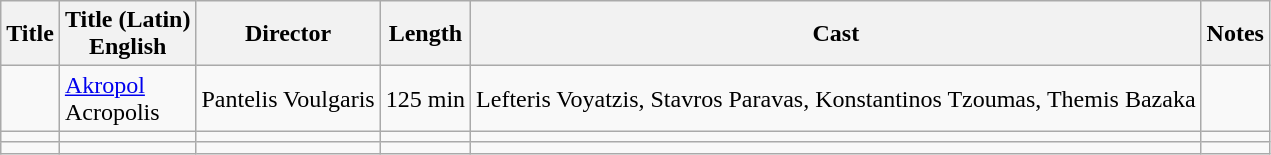<table class="wikitable">
<tr>
<th>Title</th>
<th>Title (Latin)<br>English</th>
<th>Director</th>
<th>Length</th>
<th>Cast</th>
<th>Notes</th>
</tr>
<tr>
<td></td>
<td><a href='#'>Akropol</a><br>Acropolis</td>
<td>Pantelis Voulgaris</td>
<td>125 min</td>
<td>Lefteris Voyatzis, Stavros Paravas, Konstantinos Tzoumas, Themis Bazaka</td>
<td></td>
</tr>
<tr>
<td></td>
<td></td>
<td></td>
<td></td>
<td></td>
<td></td>
</tr>
<tr>
<td></td>
<td></td>
<td></td>
<td></td>
<td></td>
<td></td>
</tr>
</table>
